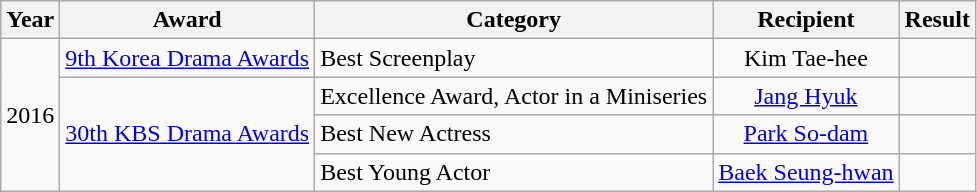<table class="wikitable">
<tr>
<th>Year</th>
<th>Award</th>
<th>Category</th>
<th>Recipient</th>
<th>Result</th>
</tr>
<tr>
<td rowspan="4" style="text-align:center;">2016</td>
<td><a href='#'>9th Korea Drama Awards</a></td>
<td>Best Screenplay</td>
<td style="text-align:center;">Kim Tae-hee</td>
<td></td>
</tr>
<tr>
<td rowspan="3"><a href='#'>30th KBS Drama Awards</a></td>
<td>Excellence Award, Actor in a Miniseries</td>
<td style="text-align:center;"><a href='#'>Jang Hyuk</a></td>
<td></td>
</tr>
<tr>
<td>Best New Actress</td>
<td style="text-align:center;"><a href='#'>Park So-dam</a></td>
<td></td>
</tr>
<tr>
<td>Best Young Actor</td>
<td style="text-align:center;"><a href='#'>Baek Seung-hwan</a></td>
<td></td>
</tr>
</table>
